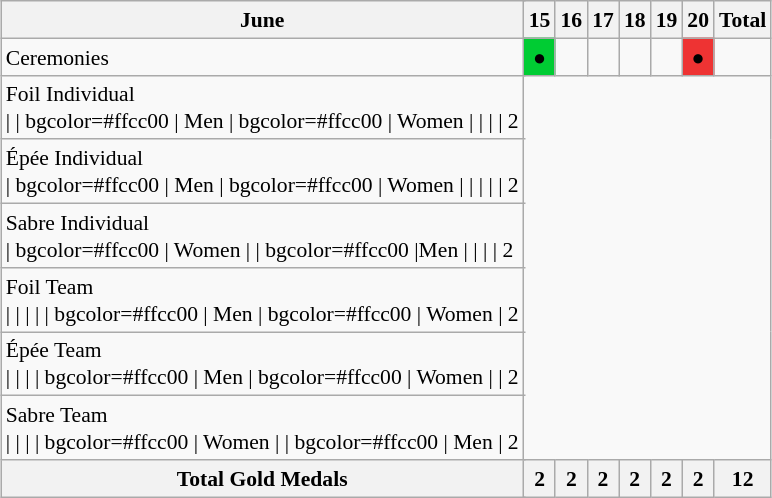<table class="wikitable" style="margin:0.5em auto; font-size:90%; line-height:1.25em;">
<tr>
<th colspan="2">June</th>
<th>15</th>
<th>16</th>
<th>17</th>
<th>18</th>
<th>19</th>
<th>20</th>
<th>Total</th>
</tr>
<tr>
<td colspan="2">Ceremonies</td>
<td bgcolor=#00cc33 align=center>●</td>
<td></td>
<td></td>
<td></td>
<td></td>
<td bgcolor=#ee3333 align=center>●</td>
<td></td>
</tr>
<tr align="center">
<td colspan="2" align="left">Foil Individual<br>| 
| bgcolor=#ffcc00 | Men
| bgcolor=#ffcc00 | Women
|
| 
| 
| 2</td>
</tr>
<tr align="center">
<td colspan="2" align="left">Épée Individual<br>| bgcolor=#ffcc00 | Men
| bgcolor=#ffcc00 | Women
| 
| 
| 
| 
| 2</td>
</tr>
<tr align="center">
<td colspan="2" align="left">Sabre Individual<br>| bgcolor=#ffcc00 | Women
|
| bgcolor=#ffcc00 |Men
| 
| 
| 
| 2</td>
</tr>
<tr align="center">
<td colspan="2" align="left">Foil Team<br>|
|
|
| 
| bgcolor=#ffcc00 | Men
| bgcolor=#ffcc00 | Women
| 2</td>
</tr>
<tr align="center">
<td colspan="2" align="left">Épée Team<br>|
|
| 
| bgcolor=#ffcc00 | Men
| bgcolor=#ffcc00 | Women
| 
| 2</td>
</tr>
<tr align="center">
<td colspan="2" align="left">Sabre Team<br>|
|
| 
| bgcolor=#ffcc00 | Women
| 
| bgcolor=#ffcc00 | Men
| 2</td>
</tr>
<tr>
<th colspan="2">Total Gold Medals</th>
<th>2</th>
<th>2</th>
<th>2</th>
<th>2</th>
<th>2</th>
<th>2</th>
<th>12</th>
</tr>
</table>
